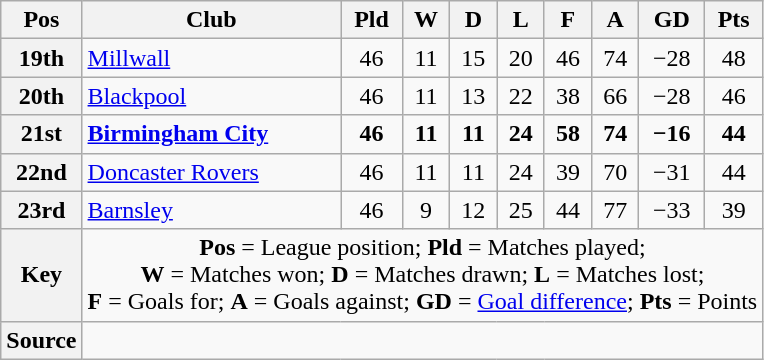<table class="wikitable" style="text-align:center;">
<tr>
<th scope="col">Pos</th>
<th scope="col">Club</th>
<th scope="col">Pld</th>
<th scope="col">W</th>
<th scope="col">D</th>
<th scope="col">L</th>
<th scope="col">F</th>
<th scope="col">A</th>
<th scope="col">GD</th>
<th scope="col">Pts</th>
</tr>
<tr>
<th scope="row">19th</th>
<td align="left"><a href='#'>Millwall</a></td>
<td>46</td>
<td>11</td>
<td>15</td>
<td>20</td>
<td>46</td>
<td>74</td>
<td>−28</td>
<td>48</td>
</tr>
<tr>
<th scope="row">20th</th>
<td align="left"><a href='#'>Blackpool</a></td>
<td>46</td>
<td>11</td>
<td>13</td>
<td>22</td>
<td>38</td>
<td>66</td>
<td>−28</td>
<td>46</td>
</tr>
<tr style="font-weight:bold">
<th scope="row">21st</th>
<td align="left"><a href='#'>Birmingham City</a></td>
<td>46</td>
<td>11</td>
<td>11</td>
<td>24</td>
<td>58</td>
<td>74</td>
<td>−16</td>
<td>44</td>
</tr>
<tr>
<th scope="row">22nd</th>
<td align="left"><a href='#'>Doncaster Rovers</a></td>
<td>46</td>
<td>11</td>
<td>11</td>
<td>24</td>
<td>39</td>
<td>70</td>
<td>−31</td>
<td>44</td>
</tr>
<tr>
<th scope="row">23rd</th>
<td align="left"><a href='#'>Barnsley</a></td>
<td>46</td>
<td>9</td>
<td>12</td>
<td>25</td>
<td>44</td>
<td>77</td>
<td>−33</td>
<td>39</td>
</tr>
<tr>
<th scope="row">Key</th>
<td colspan="9"><strong>Pos</strong> = League position; <strong>Pld</strong> = Matches played;<br><strong>W</strong> = Matches won; <strong>D</strong> = Matches drawn; <strong>L</strong> = Matches lost;<br><strong>F</strong> = Goals for; <strong>A</strong> = Goals against; <strong>GD</strong> = <a href='#'>Goal difference</a>; <strong>Pts</strong> = Points</td>
</tr>
<tr>
<th scope="row">Source</th>
<td colspan="9"></td>
</tr>
</table>
